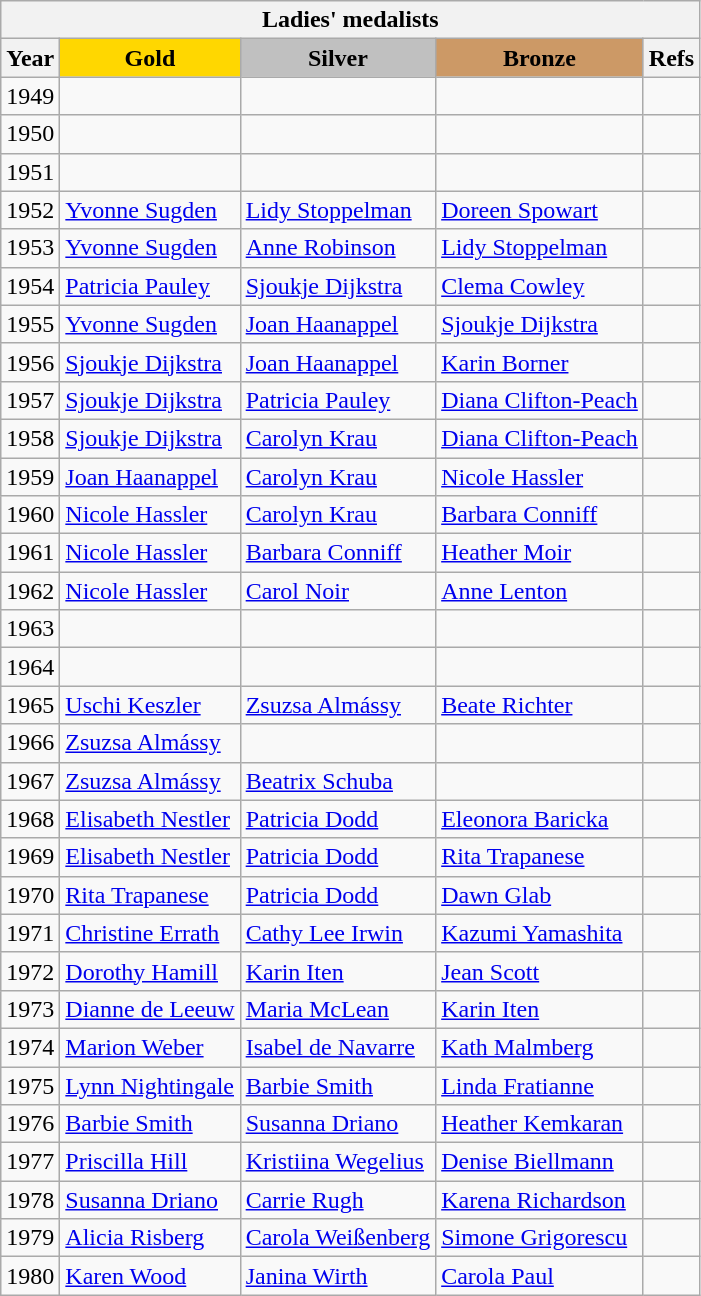<table class="wikitable">
<tr>
<th colspan=5 align="center">Ladies' medalists</th>
</tr>
<tr>
<th>Year</th>
<td align="center" bgcolor="gold"><strong>Gold</strong></td>
<td align="center" bgcolor="silver"><strong>Silver</strong></td>
<td align="center" bgcolor="cc9966"><strong>Bronze</strong></td>
<th>Refs</th>
</tr>
<tr>
<td>1949</td>
<td></td>
<td></td>
<td></td>
<td></td>
</tr>
<tr>
<td>1950</td>
<td></td>
<td></td>
<td></td>
<td></td>
</tr>
<tr>
<td>1951</td>
<td></td>
<td></td>
<td></td>
<td></td>
</tr>
<tr>
<td>1952</td>
<td> <a href='#'>Yvonne Sugden</a></td>
<td> <a href='#'>Lidy Stoppelman</a></td>
<td> <a href='#'>Doreen Spowart</a></td>
<td></td>
</tr>
<tr>
<td>1953</td>
<td> <a href='#'>Yvonne Sugden</a></td>
<td> <a href='#'>Anne Robinson</a></td>
<td> <a href='#'>Lidy Stoppelman</a></td>
<td></td>
</tr>
<tr>
<td>1954</td>
<td> <a href='#'>Patricia Pauley</a></td>
<td> <a href='#'>Sjoukje Dijkstra</a></td>
<td> <a href='#'>Clema Cowley</a></td>
<td></td>
</tr>
<tr>
<td>1955</td>
<td> <a href='#'>Yvonne Sugden</a></td>
<td> <a href='#'>Joan Haanappel</a></td>
<td> <a href='#'>Sjoukje Dijkstra</a></td>
<td></td>
</tr>
<tr>
<td>1956</td>
<td> <a href='#'>Sjoukje Dijkstra</a></td>
<td> <a href='#'>Joan Haanappel</a></td>
<td> <a href='#'>Karin Borner</a></td>
<td></td>
</tr>
<tr>
<td>1957</td>
<td> <a href='#'>Sjoukje Dijkstra</a></td>
<td> <a href='#'>Patricia Pauley</a></td>
<td> <a href='#'>Diana Clifton-Peach</a></td>
<td></td>
</tr>
<tr>
<td>1958</td>
<td> <a href='#'>Sjoukje Dijkstra</a></td>
<td> <a href='#'>Carolyn Krau</a></td>
<td> <a href='#'>Diana Clifton-Peach</a></td>
<td></td>
</tr>
<tr>
<td>1959</td>
<td> <a href='#'>Joan Haanappel</a></td>
<td> <a href='#'>Carolyn Krau</a></td>
<td> <a href='#'>Nicole Hassler</a></td>
<td></td>
</tr>
<tr>
<td>1960</td>
<td> <a href='#'>Nicole Hassler</a></td>
<td> <a href='#'>Carolyn Krau</a></td>
<td> <a href='#'>Barbara Conniff</a></td>
<td></td>
</tr>
<tr>
<td>1961</td>
<td> <a href='#'>Nicole Hassler</a></td>
<td> <a href='#'>Barbara Conniff</a></td>
<td> <a href='#'>Heather Moir</a></td>
<td></td>
</tr>
<tr>
<td>1962</td>
<td> <a href='#'>Nicole Hassler</a></td>
<td> <a href='#'>Carol Noir</a></td>
<td> <a href='#'>Anne Lenton</a></td>
<td></td>
</tr>
<tr>
<td>1963</td>
<td></td>
<td></td>
<td></td>
<td></td>
</tr>
<tr>
<td>1964</td>
<td></td>
<td></td>
<td></td>
<td></td>
</tr>
<tr>
<td>1965</td>
<td> <a href='#'>Uschi Keszler</a></td>
<td> <a href='#'>Zsuzsa Almássy</a></td>
<td> <a href='#'>Beate Richter</a></td>
<td></td>
</tr>
<tr>
<td>1966</td>
<td> <a href='#'>Zsuzsa Almássy</a></td>
<td></td>
<td></td>
<td></td>
</tr>
<tr>
<td>1967</td>
<td> <a href='#'>Zsuzsa Almássy</a></td>
<td> <a href='#'>Beatrix Schuba</a></td>
<td></td>
<td></td>
</tr>
<tr>
<td>1968</td>
<td> <a href='#'>Elisabeth Nestler</a></td>
<td> <a href='#'>Patricia Dodd</a></td>
<td> <a href='#'>Eleonora Baricka</a></td>
<td></td>
</tr>
<tr>
<td>1969</td>
<td> <a href='#'>Elisabeth Nestler</a></td>
<td> <a href='#'>Patricia Dodd</a></td>
<td> <a href='#'>Rita Trapanese</a></td>
<td></td>
</tr>
<tr>
<td>1970</td>
<td> <a href='#'>Rita Trapanese</a></td>
<td> <a href='#'>Patricia Dodd</a></td>
<td> <a href='#'>Dawn Glab</a></td>
<td></td>
</tr>
<tr>
<td>1971</td>
<td> <a href='#'>Christine Errath</a></td>
<td> <a href='#'>Cathy Lee Irwin</a></td>
<td> <a href='#'>Kazumi Yamashita</a></td>
<td></td>
</tr>
<tr>
<td>1972</td>
<td> <a href='#'>Dorothy Hamill</a></td>
<td> <a href='#'>Karin Iten</a></td>
<td> <a href='#'>Jean Scott</a></td>
<td></td>
</tr>
<tr>
<td>1973</td>
<td> <a href='#'>Dianne de Leeuw</a></td>
<td> <a href='#'>Maria McLean</a></td>
<td> <a href='#'>Karin Iten</a></td>
<td></td>
</tr>
<tr>
<td>1974</td>
<td> <a href='#'>Marion Weber</a></td>
<td> <a href='#'>Isabel de Navarre</a></td>
<td> <a href='#'>Kath Malmberg</a></td>
<td></td>
</tr>
<tr>
<td>1975</td>
<td> <a href='#'>Lynn Nightingale</a></td>
<td> <a href='#'>Barbie Smith</a></td>
<td> <a href='#'>Linda Fratianne</a></td>
<td></td>
</tr>
<tr>
<td>1976</td>
<td> <a href='#'>Barbie Smith</a></td>
<td> <a href='#'>Susanna Driano</a></td>
<td> <a href='#'>Heather Kemkaran</a></td>
<td></td>
</tr>
<tr>
<td>1977</td>
<td> <a href='#'>Priscilla Hill</a></td>
<td> <a href='#'>Kristiina Wegelius</a></td>
<td> <a href='#'>Denise Biellmann</a></td>
<td></td>
</tr>
<tr>
<td>1978</td>
<td> <a href='#'>Susanna Driano</a></td>
<td> <a href='#'>Carrie Rugh</a></td>
<td> <a href='#'>Karena Richardson</a></td>
<td></td>
</tr>
<tr>
<td>1979</td>
<td> <a href='#'>Alicia Risberg</a></td>
<td> <a href='#'>Carola Weißenberg</a></td>
<td> <a href='#'>Simone Grigorescu</a></td>
<td></td>
</tr>
<tr>
<td>1980</td>
<td> <a href='#'>Karen Wood</a></td>
<td> <a href='#'>Janina Wirth</a></td>
<td> <a href='#'>Carola Paul</a></td>
<td></td>
</tr>
</table>
